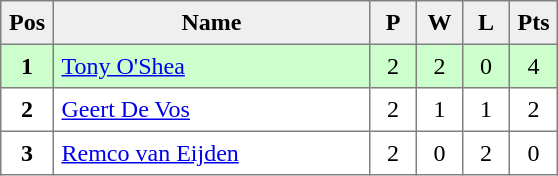<table style=border-collapse:collapse border=1 cellspacing=0 cellpadding=5>
<tr align=center bgcolor=#efefef>
<th width=20>Pos</th>
<th width=200>Name</th>
<th width=20>P</th>
<th width=20>W</th>
<th width=20>L</th>
<th width=20>Pts</th>
</tr>
<tr align=center style="background: #ccffcc;">
<td><strong>1</strong></td>
<td align="left">  <a href='#'>Tony O'Shea</a></td>
<td>2</td>
<td>2</td>
<td>0</td>
<td>4</td>
</tr>
<tr align=center>
<td><strong>2</strong></td>
<td align="left"> <a href='#'>Geert De Vos</a></td>
<td>2</td>
<td>1</td>
<td>1</td>
<td>2</td>
</tr>
<tr align=center>
<td><strong>3</strong></td>
<td align="left"> <a href='#'>Remco van Eijden</a></td>
<td>2</td>
<td>0</td>
<td>2</td>
<td>0</td>
</tr>
</table>
